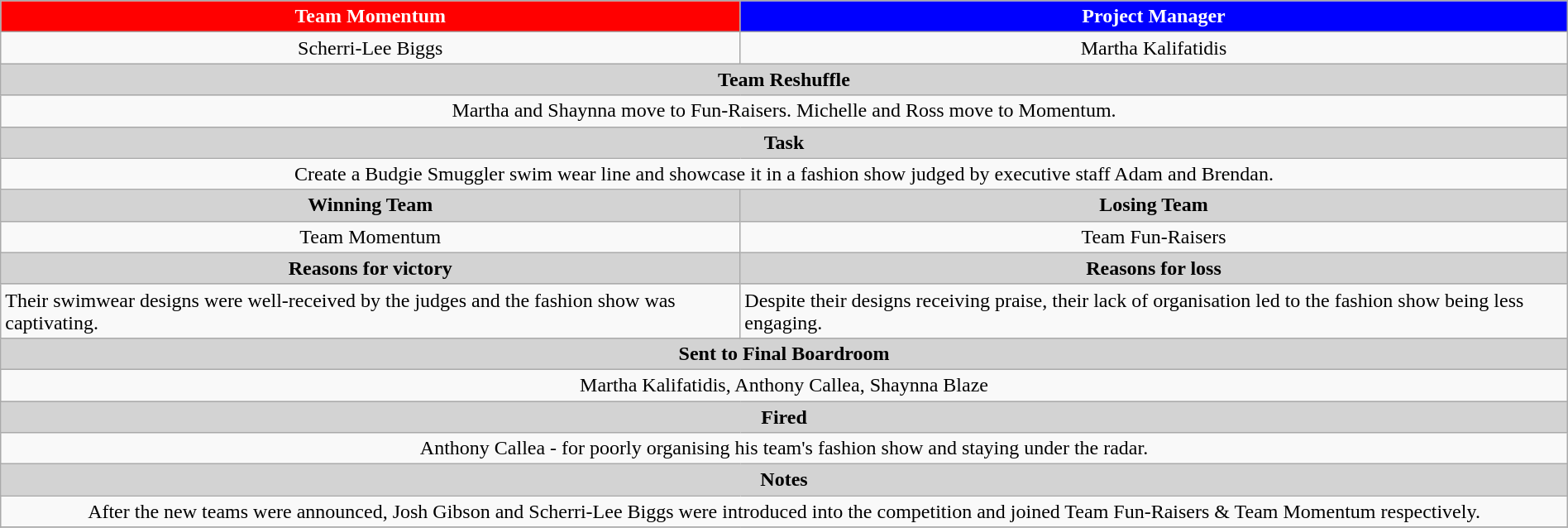<table class="wikitable" style="text-align: center; width:100%">
<tr>
<th style="text-align:center; background:red;color:white">Team Momentum </th>
<th style="text-align:center; background:blue;color:white"> Project Manager</th>
</tr>
<tr>
<td>Scherri-Lee Biggs</td>
<td>Martha Kalifatidis</td>
</tr>
<tr>
<th colspan="2" style="text-align:center; background:lightgrey;">Team Reshuffle</th>
</tr>
<tr>
<td colspan="2">Martha and Shaynna move to Fun-Raisers. Michelle and Ross move to Momentum.</td>
</tr>
<tr>
<th colspan="2" style="text-align:center; background:lightgrey;">Task</th>
</tr>
<tr>
<td colspan="2">Create a Budgie Smuggler swim wear line and showcase it in a fashion show judged by executive staff Adam and Brendan.</td>
</tr>
<tr>
<th style="text-align:center; background:lightgrey;">Winning Team</th>
<th style="text-align:center; background:lightgrey;">Losing Team</th>
</tr>
<tr>
<td>Team Momentum</td>
<td>Team Fun-Raisers</td>
</tr>
<tr>
<th style="text-align:center; background:lightgrey;">Reasons for victory</th>
<th style="text-align:center; background:lightgrey;">Reasons for loss</th>
</tr>
<tr style="text-align: left; ">
<td>Their swimwear designs were well-received by the judges and the fashion show was captivating.</td>
<td>Despite their designs receiving praise, their lack of organisation led to the fashion show being less engaging.</td>
</tr>
<tr>
<th colspan="2" style="text-align:center; background:lightgrey;">Sent to Final Boardroom</th>
</tr>
<tr>
<td colspan="2">Martha Kalifatidis, Anthony Callea, Shaynna Blaze</td>
</tr>
<tr>
<th colspan="2" style="text-align:center; background:lightgrey;">Fired</th>
</tr>
<tr>
<td colspan="2">Anthony Callea - for poorly organising his team's fashion show and staying under the radar.</td>
</tr>
<tr>
<th colspan="2" style="text-align:center; background:lightgrey;">Notes</th>
</tr>
<tr>
<td colspan="2">After the new teams were announced, Josh Gibson and Scherri-Lee Biggs were introduced into the competition and joined Team Fun-Raisers & Team Momentum respectively.</td>
</tr>
<tr>
</tr>
</table>
